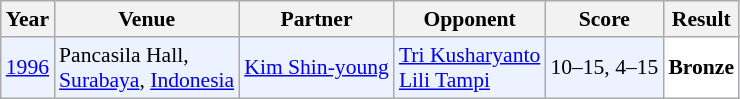<table class="sortable wikitable" style="font-size: 90%;">
<tr>
<th>Year</th>
<th>Venue</th>
<th>Partner</th>
<th>Opponent</th>
<th>Score</th>
<th>Result</th>
</tr>
<tr style="background:#ECF2FF">
<td align="center"><a href='#'>1996</a></td>
<td align="left">Pancasila Hall,<br><a href='#'>Surabaya</a>, <a href='#'>Indonesia</a></td>
<td align="left"> <a href='#'>Kim Shin-young</a></td>
<td align="left"> <a href='#'>Tri Kusharyanto</a> <br>  <a href='#'>Lili Tampi</a></td>
<td align="left">10–15, 4–15</td>
<td style="text-align:left; background:white"> <strong>Bronze</strong></td>
</tr>
</table>
